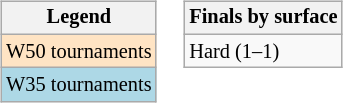<table>
<tr valign=top>
<td><br><table class="wikitable" style=font-size:85%;>
<tr>
<th>Legend</th>
</tr>
<tr style="background:#ffe4c4;">
<td>W50 tournaments</td>
</tr>
<tr style="background:lightblue;">
<td>W35 tournaments</td>
</tr>
</table>
</td>
<td><br><table class="wikitable" style=font-size:85%;>
<tr>
<th>Finals by surface</th>
</tr>
<tr>
<td>Hard (1–1)</td>
</tr>
</table>
</td>
</tr>
</table>
